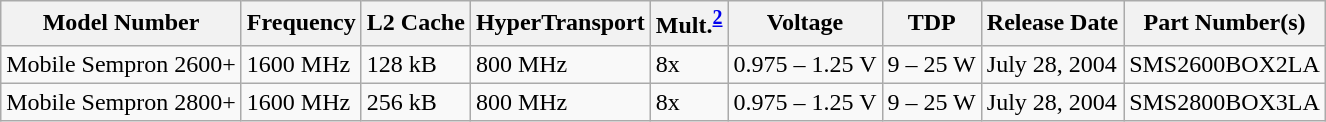<table class="wikitable">
<tr>
<th>Model Number</th>
<th>Frequency</th>
<th>L2 Cache</th>
<th>HyperTransport</th>
<th>Mult.<sup><a href='#'>2</a></sup></th>
<th>Voltage</th>
<th>TDP</th>
<th>Release Date</th>
<th>Part Number(s)</th>
</tr>
<tr>
<td>Mobile Sempron 2600+</td>
<td>1600 MHz</td>
<td>128 kB</td>
<td>800 MHz</td>
<td>8x</td>
<td>0.975 – 1.25 V</td>
<td>9 – 25 W</td>
<td>July 28, 2004</td>
<td>SMS2600BOX2LA</td>
</tr>
<tr>
<td>Mobile Sempron 2800+</td>
<td>1600 MHz</td>
<td>256 kB</td>
<td>800 MHz</td>
<td>8x</td>
<td>0.975 – 1.25 V</td>
<td>9 – 25 W</td>
<td>July 28, 2004</td>
<td>SMS2800BOX3LA</td>
</tr>
</table>
